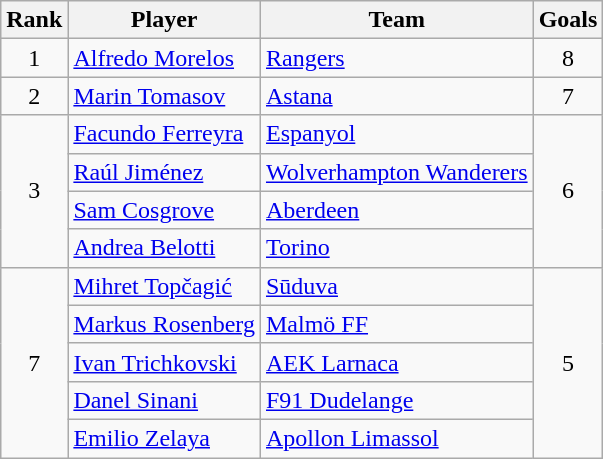<table class="wikitable" style="text-align:center">
<tr>
<th>Rank</th>
<th>Player</th>
<th>Team</th>
<th>Goals</th>
</tr>
<tr>
<td>1</td>
<td align=left> <a href='#'>Alfredo Morelos</a></td>
<td align=left> <a href='#'>Rangers</a></td>
<td>8</td>
</tr>
<tr>
<td>2</td>
<td align=left> <a href='#'>Marin Tomasov</a></td>
<td align=left> <a href='#'>Astana</a></td>
<td>7</td>
</tr>
<tr>
<td rowspan="4">3</td>
<td align=left> <a href='#'>Facundo Ferreyra</a></td>
<td align=left> <a href='#'>Espanyol</a></td>
<td rowspan="4">6</td>
</tr>
<tr>
<td align=left> <a href='#'>Raúl Jiménez</a></td>
<td align=left> <a href='#'>Wolverhampton Wanderers</a></td>
</tr>
<tr>
<td align=left> <a href='#'>Sam Cosgrove</a></td>
<td align=left> <a href='#'>Aberdeen</a></td>
</tr>
<tr>
<td align=left> <a href='#'>Andrea Belotti</a></td>
<td align=left> <a href='#'>Torino</a></td>
</tr>
<tr>
<td rowspan="5">7</td>
<td align=left> <a href='#'>Mihret Topčagić</a></td>
<td align=left> <a href='#'>Sūduva</a></td>
<td rowspan="5">5</td>
</tr>
<tr>
<td align=left> <a href='#'>Markus Rosenberg</a></td>
<td align=left> <a href='#'>Malmö FF</a></td>
</tr>
<tr>
<td align=left> <a href='#'>Ivan Trichkovski</a></td>
<td align=left> <a href='#'>AEK Larnaca</a></td>
</tr>
<tr>
<td align=left> <a href='#'>Danel Sinani</a></td>
<td align=left> <a href='#'>F91 Dudelange</a></td>
</tr>
<tr>
<td align=left> <a href='#'>Emilio Zelaya</a></td>
<td align=left> <a href='#'>Apollon Limassol</a></td>
</tr>
</table>
